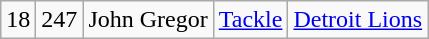<table class="wikitable" style="text-align:center">
<tr>
<td>18</td>
<td>247</td>
<td>John Gregor</td>
<td><a href='#'>Tackle</a></td>
<td><a href='#'>Detroit Lions</a></td>
</tr>
</table>
